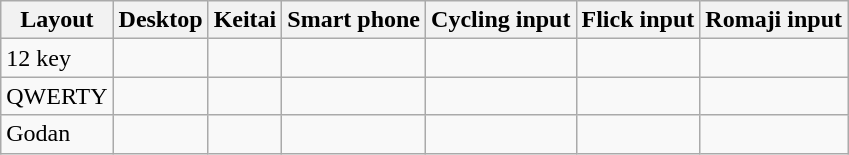<table class="wikitable">
<tr>
<th>Layout</th>
<th>Desktop</th>
<th>Keitai</th>
<th>Smart phone</th>
<th>Cycling input</th>
<th>Flick input</th>
<th>Romaji input</th>
</tr>
<tr>
<td>12 key</td>
<td></td>
<td></td>
<td></td>
<td></td>
<td></td>
<td></td>
</tr>
<tr>
<td>QWERTY</td>
<td></td>
<td></td>
<td></td>
<td></td>
<td></td>
<td></td>
</tr>
<tr>
<td>Godan</td>
<td></td>
<td></td>
<td></td>
<td></td>
<td></td>
<td></td>
</tr>
</table>
